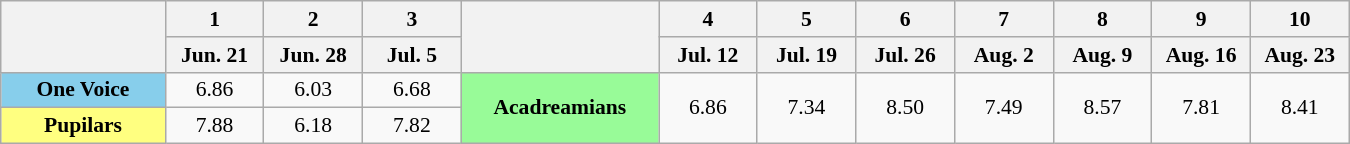<table class="wikitable" style="font-size:90%; text-align:center">
<tr>
<th style="width: 10%;" rowspan="2"></th>
<th style="width: 6%">1</th>
<th style="width: 6%">2</th>
<th style="width: 6%">3</th>
<th style="width: 12%" rowspan="2"></th>
<th style="width: 6%;">4</th>
<th style="width: 6%">5</th>
<th style="width: 6%">6</th>
<th style="width: 6%">7</th>
<th style="width: 6%">8</th>
<th style="width: 6%">9</th>
<th style="width: 6%">10</th>
</tr>
<tr>
<th>Jun. 21</th>
<th>Jun. 28</th>
<th>Jul. 5</th>
<th>Jul. 12</th>
<th>Jul. 19</th>
<th>Jul. 26</th>
<th>Aug. 2</th>
<th>Aug. 9</th>
<th>Aug. 16</th>
<th>Aug. 23</th>
</tr>
<tr>
<td style="background:skyblue;"><strong>One Voice</strong></td>
<td><span>6.86</span></td>
<td><span>6.03</span></td>
<td><span>6.68</span></td>
<td rowspan="2" style="background:PaleGreen;"><strong>Acadreamians</strong></td>
<td rowspan="2"><span>6.86</span></td>
<td rowspan="2">7.34</td>
<td rowspan="2">8.50</td>
<td rowspan="2">7.49</td>
<td rowspan="2">8.57</td>
<td rowspan="2">7.81</td>
<td rowspan="2">8.41</td>
</tr>
<tr>
<td style="background:#ffff80;"><strong>Pupilars</strong></td>
<td>7.88</td>
<td><span>6.18</span></td>
<td>7.82</td>
</tr>
</table>
